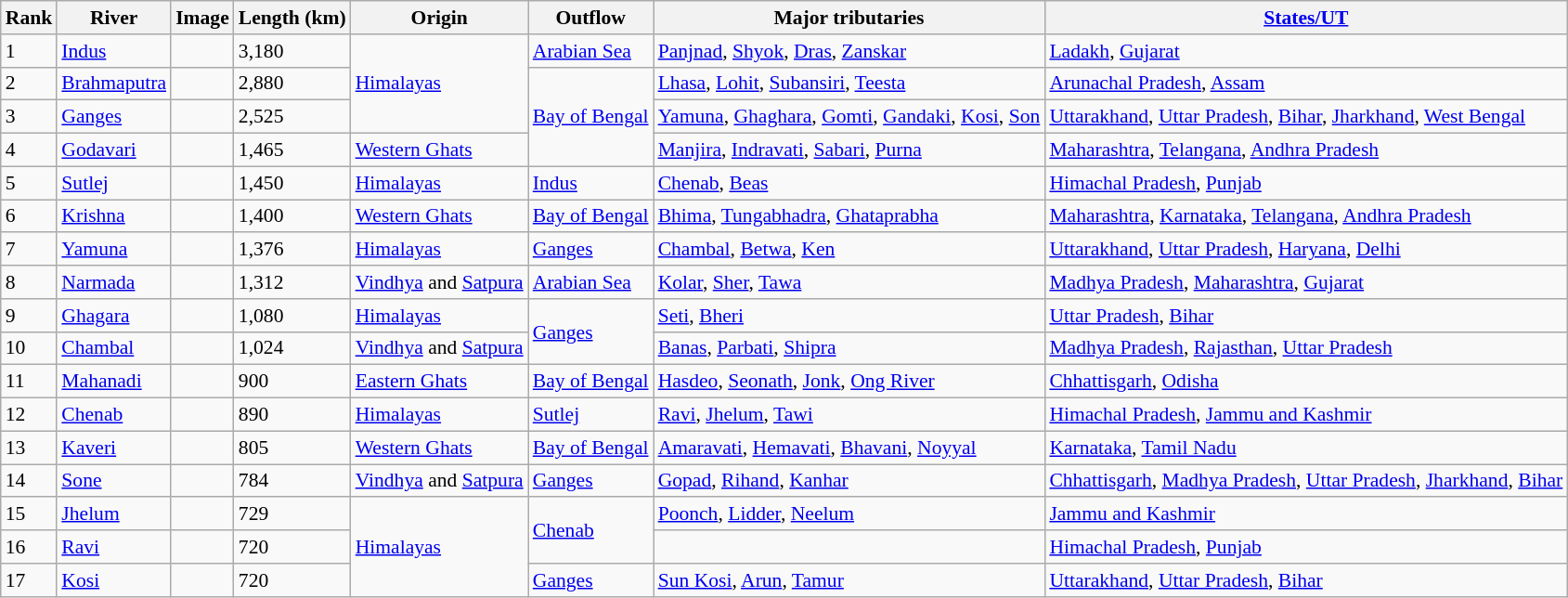<table class="wikitable sortable sticky-header defaultcenter col1left" style="font-size: 90%">
<tr>
<th scope="col">Rank</th>
<th scope="col">River</th>
<th scope="col">Image</th>
<th scope="col" data-sort-type=number>Length (km)</th>
<th scope="col">Origin</th>
<th scope="col">Outflow</th>
<th scope="col">Major tributaries</th>
<th scope="col"><a href='#'>States/UT</a></th>
</tr>
<tr>
<td>1</td>
<td><a href='#'>Indus</a></td>
<td></td>
<td>3,180</td>
<td rowspan="3"><a href='#'>Himalayas</a></td>
<td><a href='#'>Arabian Sea</a></td>
<td><a href='#'>Panjnad</a>, <a href='#'>Shyok</a>, <a href='#'>Dras</a>, <a href='#'>Zanskar</a></td>
<td><a href='#'>Ladakh</a>, <a href='#'>Gujarat</a></td>
</tr>
<tr>
<td>2</td>
<td><a href='#'>Brahmaputra</a></td>
<td></td>
<td>2,880</td>
<td rowspan="3"><a href='#'>Bay of Bengal</a></td>
<td><a href='#'>Lhasa</a>, <a href='#'>Lohit</a>, <a href='#'>Subansiri</a>, <a href='#'>Teesta</a></td>
<td><a href='#'>Arunachal Pradesh</a>, <a href='#'>Assam</a></td>
</tr>
<tr>
<td>3</td>
<td><a href='#'>Ganges</a></td>
<td></td>
<td>2,525</td>
<td><a href='#'>Yamuna</a>, <a href='#'>Ghaghara</a>, <a href='#'>Gomti</a>, <a href='#'>Gandaki</a>, <a href='#'>Kosi</a>, <a href='#'>Son</a></td>
<td><a href='#'>Uttarakhand</a>, <a href='#'>Uttar Pradesh</a>, <a href='#'>Bihar</a>, <a href='#'>Jharkhand</a>, <a href='#'>West Bengal</a></td>
</tr>
<tr>
<td>4</td>
<td><a href='#'>Godavari</a></td>
<td></td>
<td>1,465</td>
<td><a href='#'>Western Ghats</a></td>
<td><a href='#'>Manjira</a>, <a href='#'>Indravati</a>, <a href='#'>Sabari</a>, <a href='#'>Purna</a></td>
<td><a href='#'>Maharashtra</a>, <a href='#'>Telangana</a>, <a href='#'>Andhra Pradesh</a></td>
</tr>
<tr>
<td>5</td>
<td><a href='#'>Sutlej</a></td>
<td></td>
<td>1,450</td>
<td><a href='#'>Himalayas</a></td>
<td><a href='#'>Indus</a></td>
<td><a href='#'>Chenab</a>, <a href='#'>Beas</a></td>
<td><a href='#'>Himachal Pradesh</a>, <a href='#'>Punjab</a></td>
</tr>
<tr>
<td>6</td>
<td><a href='#'>Krishna</a></td>
<td></td>
<td>1,400</td>
<td><a href='#'>Western Ghats</a></td>
<td><a href='#'>Bay of Bengal</a></td>
<td><a href='#'>Bhima</a>, <a href='#'>Tungabhadra</a>,  <a href='#'>Ghataprabha</a></td>
<td><a href='#'>Maharashtra</a>, <a href='#'>Karnataka</a>, <a href='#'>Telangana</a>, <a href='#'>Andhra Pradesh</a></td>
</tr>
<tr>
<td>7</td>
<td><a href='#'>Yamuna</a></td>
<td></td>
<td>1,376</td>
<td><a href='#'>Himalayas</a></td>
<td><a href='#'>Ganges</a></td>
<td><a href='#'>Chambal</a>, <a href='#'>Betwa</a>, <a href='#'>Ken</a></td>
<td><a href='#'>Uttarakhand</a>, <a href='#'>Uttar Pradesh</a>, <a href='#'>Haryana</a>, <a href='#'>Delhi</a></td>
</tr>
<tr>
<td>8</td>
<td><a href='#'>Narmada</a></td>
<td></td>
<td>1,312</td>
<td><a href='#'>Vindhya</a> and <a href='#'>Satpura</a></td>
<td><a href='#'>Arabian Sea</a></td>
<td><a href='#'>Kolar</a>, <a href='#'>Sher</a>, <a href='#'>Tawa</a></td>
<td><a href='#'>Madhya Pradesh</a>, <a href='#'>Maharashtra</a>, <a href='#'>Gujarat</a></td>
</tr>
<tr>
<td>9</td>
<td><a href='#'>Ghagara</a></td>
<td></td>
<td>1,080</td>
<td><a href='#'>Himalayas</a></td>
<td rowspan="2"><a href='#'>Ganges</a></td>
<td><a href='#'>Seti</a>, <a href='#'>Bheri</a></td>
<td><a href='#'>Uttar Pradesh</a>, <a href='#'>Bihar</a></td>
</tr>
<tr>
<td>10</td>
<td><a href='#'>Chambal</a></td>
<td></td>
<td>1,024</td>
<td><a href='#'>Vindhya</a> and <a href='#'>Satpura</a></td>
<td><a href='#'>Banas</a>, <a href='#'>Parbati</a>, <a href='#'>Shipra</a></td>
<td><a href='#'>Madhya Pradesh</a>, <a href='#'>Rajasthan</a>, <a href='#'>Uttar Pradesh</a></td>
</tr>
<tr>
<td>11</td>
<td><a href='#'>Mahanadi</a></td>
<td></td>
<td>900</td>
<td><a href='#'>Eastern Ghats</a></td>
<td><a href='#'>Bay of Bengal</a></td>
<td><a href='#'>Hasdeo</a>, <a href='#'>Seonath</a>, <a href='#'>Jonk</a>, <a href='#'>Ong River</a></td>
<td><a href='#'>Chhattisgarh</a>, <a href='#'>Odisha</a></td>
</tr>
<tr>
<td>12</td>
<td><a href='#'>Chenab</a></td>
<td></td>
<td>890</td>
<td><a href='#'>Himalayas</a></td>
<td><a href='#'>Sutlej</a></td>
<td><a href='#'>Ravi</a>, <a href='#'>Jhelum</a>, <a href='#'>Tawi</a></td>
<td><a href='#'>Himachal Pradesh</a>, <a href='#'>Jammu and Kashmir</a></td>
</tr>
<tr>
<td>13</td>
<td><a href='#'>Kaveri</a></td>
<td></td>
<td>805</td>
<td><a href='#'>Western Ghats</a></td>
<td><a href='#'>Bay of Bengal</a></td>
<td><a href='#'>Amaravati</a>, <a href='#'>Hemavati</a>, <a href='#'>Bhavani</a>, <a href='#'>Noyyal</a></td>
<td><a href='#'>Karnataka</a>, <a href='#'>Tamil Nadu</a></td>
</tr>
<tr>
<td>14</td>
<td><a href='#'>Sone</a></td>
<td></td>
<td>784</td>
<td><a href='#'>Vindhya</a> and <a href='#'>Satpura</a></td>
<td><a href='#'>Ganges</a></td>
<td><a href='#'>Gopad</a>, <a href='#'>Rihand</a>, <a href='#'>Kanhar</a></td>
<td><a href='#'>Chhattisgarh</a>, <a href='#'>Madhya Pradesh</a>, <a href='#'>Uttar Pradesh</a>, <a href='#'>Jharkhand</a>, <a href='#'>Bihar</a></td>
</tr>
<tr>
<td>15</td>
<td><a href='#'>Jhelum</a></td>
<td></td>
<td>729</td>
<td rowspan="3"><a href='#'>Himalayas</a></td>
<td rowspan="2"><a href='#'>Chenab</a></td>
<td><a href='#'>Poonch</a>, <a href='#'>Lidder</a>, <a href='#'>Neelum</a></td>
<td><a href='#'>Jammu and Kashmir</a></td>
</tr>
<tr>
<td>16</td>
<td><a href='#'>Ravi</a></td>
<td></td>
<td>720</td>
<td></td>
<td><a href='#'>Himachal Pradesh</a>, <a href='#'>Punjab</a></td>
</tr>
<tr>
<td>17</td>
<td><a href='#'>Kosi</a></td>
<td></td>
<td>720</td>
<td><a href='#'>Ganges</a></td>
<td><a href='#'>Sun Kosi</a>, <a href='#'>Arun</a>, <a href='#'>Tamur</a></td>
<td><a href='#'>Uttarakhand</a>, <a href='#'>Uttar Pradesh</a>, <a href='#'>Bihar</a></td>
</tr>
</table>
